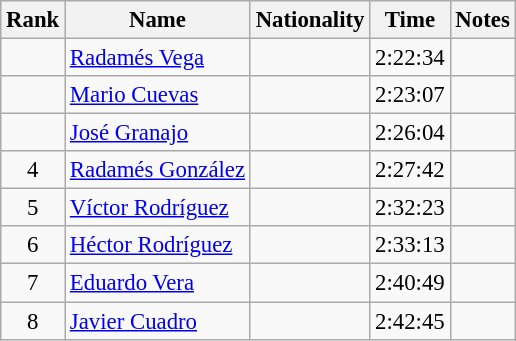<table class="wikitable sortable" style="text-align:center;font-size:95%">
<tr>
<th>Rank</th>
<th>Name</th>
<th>Nationality</th>
<th>Time</th>
<th>Notes</th>
</tr>
<tr>
<td></td>
<td align=left><a href='#'>Radamés Vega</a></td>
<td align=left></td>
<td>2:22:34</td>
<td></td>
</tr>
<tr>
<td></td>
<td align=left><a href='#'>Mario Cuevas</a></td>
<td align=left></td>
<td>2:23:07</td>
<td></td>
</tr>
<tr>
<td></td>
<td align=left><a href='#'>José Granajo</a></td>
<td align=left></td>
<td>2:26:04</td>
<td></td>
</tr>
<tr>
<td>4</td>
<td align=left><a href='#'>Radamés González</a></td>
<td align=left></td>
<td>2:27:42</td>
<td></td>
</tr>
<tr>
<td>5</td>
<td align=left><a href='#'>Víctor Rodríguez</a></td>
<td align=left></td>
<td>2:32:23</td>
<td></td>
</tr>
<tr>
<td>6</td>
<td align=left><a href='#'>Héctor Rodríguez</a></td>
<td align=left></td>
<td>2:33:13</td>
<td></td>
</tr>
<tr>
<td>7</td>
<td align=left><a href='#'>Eduardo Vera</a></td>
<td align=left></td>
<td>2:40:49</td>
<td></td>
</tr>
<tr>
<td>8</td>
<td align=left><a href='#'>Javier Cuadro</a></td>
<td align=left></td>
<td>2:42:45</td>
<td></td>
</tr>
</table>
